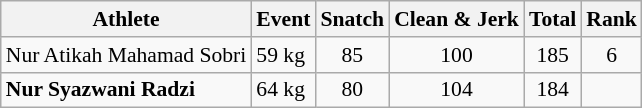<table class="wikitable" style="font-size:90%">
<tr>
<th>Athlete</th>
<th>Event</th>
<th>Snatch</th>
<th>Clean & Jerk</th>
<th>Total</th>
<th>Rank</th>
</tr>
<tr align=center>
<td align=left>Nur Atikah Mahamad Sobri</td>
<td align=left>59 kg</td>
<td>85</td>
<td>100</td>
<td>185</td>
<td>6</td>
</tr>
<tr align=center>
<td align=left><strong>Nur Syazwani Radzi</strong></td>
<td align=left>64 kg</td>
<td>80</td>
<td>104</td>
<td>184</td>
<td></td>
</tr>
</table>
